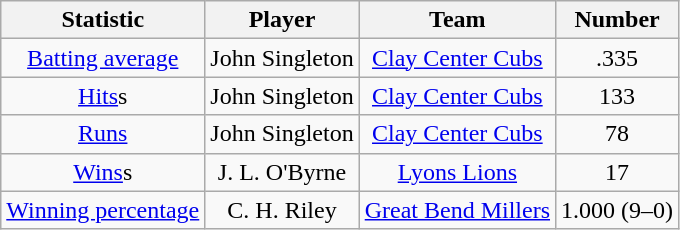<table class="wikitable">
<tr align=center>
<th>Statistic</th>
<th>Player</th>
<th>Team</th>
<th>Number</th>
</tr>
<tr align=center>
<td><a href='#'>Batting average</a></td>
<td>John Singleton</td>
<td><a href='#'>Clay Center Cubs</a></td>
<td>.335</td>
</tr>
<tr align=center>
<td><a href='#'>Hits</a>s</td>
<td>John Singleton</td>
<td><a href='#'>Clay Center Cubs</a></td>
<td>133</td>
</tr>
<tr align=center>
<td><a href='#'>Runs</a></td>
<td>John Singleton</td>
<td><a href='#'>Clay Center Cubs</a></td>
<td>78</td>
</tr>
<tr align=center>
<td><a href='#'>Wins</a>s</td>
<td>J. L. O'Byrne</td>
<td><a href='#'>Lyons Lions</a></td>
<td>17</td>
</tr>
<tr align=center>
<td><a href='#'>Winning percentage</a></td>
<td>C. H. Riley</td>
<td><a href='#'>Great Bend Millers</a></td>
<td>1.000 (9–0)</td>
</tr>
</table>
